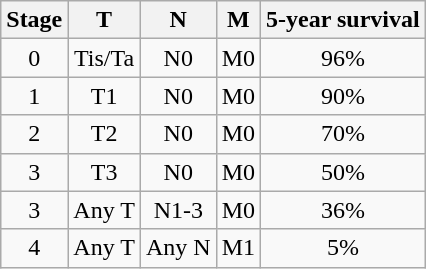<table class="wikitable" style="text-align:center">
<tr>
<th>Stage</th>
<th>T</th>
<th>N</th>
<th>M</th>
<th>5-year survival</th>
</tr>
<tr>
<td>0</td>
<td>Tis/Ta</td>
<td>N0</td>
<td>M0</td>
<td>96%</td>
</tr>
<tr>
<td>1</td>
<td>T1</td>
<td>N0</td>
<td>M0</td>
<td>90%</td>
</tr>
<tr>
<td>2</td>
<td>T2</td>
<td>N0</td>
<td>M0</td>
<td>70%</td>
</tr>
<tr>
<td>3</td>
<td>T3</td>
<td>N0</td>
<td>M0</td>
<td>50%</td>
</tr>
<tr>
<td>3</td>
<td>Any T</td>
<td>N1-3</td>
<td>M0</td>
<td>36%</td>
</tr>
<tr>
<td>4</td>
<td>Any T</td>
<td>Any N</td>
<td>M1</td>
<td>5%</td>
</tr>
</table>
